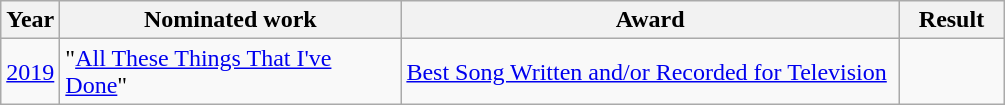<table class=wikitable>
<tr>
<th>Year</th>
<th width="220">Nominated work</th>
<th width="325">Award</th>
<th width="62">Result</th>
</tr>
<tr>
<td rowspan="1"><a href='#'>2019</a></td>
<td>"<a href='#'>All These Things That I've Done</a>"</td>
<td><a href='#'>Best Song Written and/or Recorded for Television</a></td>
<td></td>
</tr>
</table>
